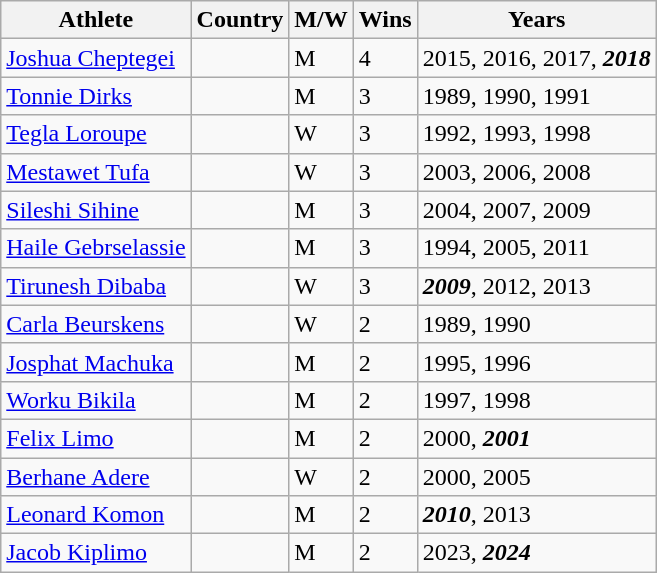<table class="wikitable sortable">
<tr>
<th>Athlete</th>
<th>Country</th>
<th>M/W</th>
<th>Wins</th>
<th>Years</th>
</tr>
<tr>
<td><a href='#'>Joshua Cheptegei</a></td>
<td></td>
<td>M</td>
<td>4</td>
<td>2015, 2016, 2017, <strong><em>2018</em></strong></td>
</tr>
<tr>
<td><a href='#'>Tonnie Dirks</a></td>
<td></td>
<td>M</td>
<td>3</td>
<td>1989, 1990, 1991</td>
</tr>
<tr>
<td><a href='#'>Tegla Loroupe</a></td>
<td></td>
<td>W</td>
<td>3</td>
<td>1992, 1993, 1998</td>
</tr>
<tr>
<td><a href='#'>Mestawet Tufa</a></td>
<td></td>
<td>W</td>
<td>3</td>
<td>2003, 2006, 2008</td>
</tr>
<tr>
<td><a href='#'>Sileshi Sihine</a></td>
<td></td>
<td>M</td>
<td>3</td>
<td>2004, 2007, 2009</td>
</tr>
<tr>
<td><a href='#'>Haile Gebrselassie</a></td>
<td></td>
<td>M</td>
<td>3</td>
<td>1994, 2005, 2011</td>
</tr>
<tr>
<td><a href='#'>Tirunesh Dibaba</a></td>
<td></td>
<td>W</td>
<td>3</td>
<td><strong><em>2009</em></strong>, 2012, 2013</td>
</tr>
<tr>
<td><a href='#'>Carla Beurskens</a></td>
<td></td>
<td>W</td>
<td>2</td>
<td>1989, 1990</td>
</tr>
<tr>
<td><a href='#'>Josphat Machuka</a></td>
<td></td>
<td>M</td>
<td>2</td>
<td>1995, 1996</td>
</tr>
<tr>
<td><a href='#'>Worku Bikila</a></td>
<td></td>
<td>M</td>
<td>2</td>
<td>1997, 1998</td>
</tr>
<tr>
<td><a href='#'>Felix Limo</a></td>
<td></td>
<td>M</td>
<td>2</td>
<td>2000, <strong><em>2001</em></strong></td>
</tr>
<tr>
<td><a href='#'>Berhane Adere</a></td>
<td></td>
<td>W</td>
<td>2</td>
<td>2000, 2005</td>
</tr>
<tr>
<td><a href='#'>Leonard Komon</a></td>
<td></td>
<td>M</td>
<td>2</td>
<td><strong><em>2010</em></strong>, 2013</td>
</tr>
<tr>
<td><a href='#'>Jacob Kiplimo</a></td>
<td></td>
<td>M</td>
<td>2</td>
<td>2023, <strong><em>2024</em></strong></td>
</tr>
</table>
